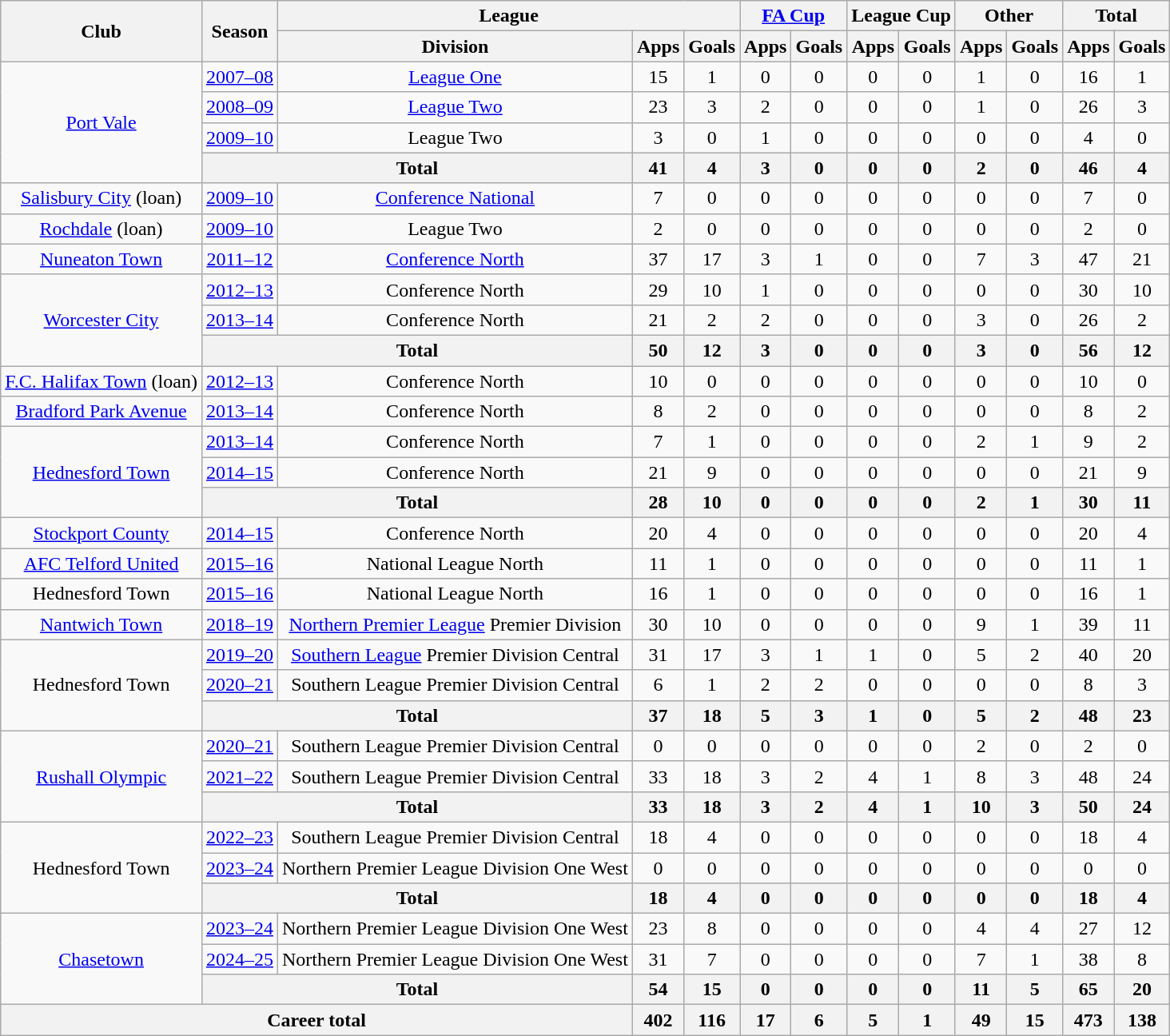<table class="wikitable" style="text-align:center">
<tr>
<th rowspan="2">Club</th>
<th rowspan="2">Season</th>
<th colspan="3">League</th>
<th colspan="2"><a href='#'>FA Cup</a></th>
<th colspan="2">League Cup</th>
<th colspan="2">Other</th>
<th colspan="2">Total</th>
</tr>
<tr>
<th>Division</th>
<th>Apps</th>
<th>Goals</th>
<th>Apps</th>
<th>Goals</th>
<th>Apps</th>
<th>Goals</th>
<th>Apps</th>
<th>Goals</th>
<th>Apps</th>
<th>Goals</th>
</tr>
<tr>
<td rowspan="4"><a href='#'>Port Vale</a></td>
<td><a href='#'>2007–08</a></td>
<td><a href='#'>League One</a></td>
<td>15</td>
<td>1</td>
<td>0</td>
<td>0</td>
<td>0</td>
<td>0</td>
<td>1</td>
<td>0</td>
<td>16</td>
<td>1</td>
</tr>
<tr>
<td><a href='#'>2008–09</a></td>
<td><a href='#'>League Two</a></td>
<td>23</td>
<td>3</td>
<td>2</td>
<td>0</td>
<td>0</td>
<td>0</td>
<td>1</td>
<td>0</td>
<td>26</td>
<td>3</td>
</tr>
<tr>
<td><a href='#'>2009–10</a></td>
<td>League Two</td>
<td>3</td>
<td>0</td>
<td>1</td>
<td>0</td>
<td>0</td>
<td>0</td>
<td>0</td>
<td>0</td>
<td>4</td>
<td>0</td>
</tr>
<tr>
<th colspan="2">Total</th>
<th>41</th>
<th>4</th>
<th>3</th>
<th>0</th>
<th>0</th>
<th>0</th>
<th>2</th>
<th>0</th>
<th>46</th>
<th>4</th>
</tr>
<tr>
<td><a href='#'>Salisbury City</a> (loan)</td>
<td><a href='#'>2009–10</a></td>
<td><a href='#'>Conference National</a></td>
<td>7</td>
<td>0</td>
<td>0</td>
<td>0</td>
<td>0</td>
<td>0</td>
<td>0</td>
<td>0</td>
<td>7</td>
<td>0</td>
</tr>
<tr>
<td><a href='#'>Rochdale</a> (loan)</td>
<td><a href='#'>2009–10</a></td>
<td>League Two</td>
<td>2</td>
<td>0</td>
<td>0</td>
<td>0</td>
<td>0</td>
<td>0</td>
<td>0</td>
<td>0</td>
<td>2</td>
<td>0</td>
</tr>
<tr>
<td><a href='#'>Nuneaton Town</a></td>
<td><a href='#'>2011–12</a></td>
<td><a href='#'>Conference North</a></td>
<td>37</td>
<td>17</td>
<td>3</td>
<td>1</td>
<td>0</td>
<td>0</td>
<td>7</td>
<td>3</td>
<td>47</td>
<td>21</td>
</tr>
<tr>
<td rowspan="3"><a href='#'>Worcester City</a></td>
<td><a href='#'>2012–13</a></td>
<td>Conference North</td>
<td>29</td>
<td>10</td>
<td>1</td>
<td>0</td>
<td>0</td>
<td>0</td>
<td>0</td>
<td>0</td>
<td>30</td>
<td>10</td>
</tr>
<tr>
<td><a href='#'>2013–14</a></td>
<td>Conference North</td>
<td>21</td>
<td>2</td>
<td>2</td>
<td>0</td>
<td>0</td>
<td>0</td>
<td>3</td>
<td>0</td>
<td>26</td>
<td>2</td>
</tr>
<tr>
<th colspan="2">Total</th>
<th>50</th>
<th>12</th>
<th>3</th>
<th>0</th>
<th>0</th>
<th>0</th>
<th>3</th>
<th>0</th>
<th>56</th>
<th>12</th>
</tr>
<tr>
<td><a href='#'>F.C. Halifax Town</a> (loan)</td>
<td><a href='#'>2012–13</a></td>
<td>Conference North</td>
<td>10</td>
<td>0</td>
<td>0</td>
<td>0</td>
<td>0</td>
<td>0</td>
<td>0</td>
<td>0</td>
<td>10</td>
<td>0</td>
</tr>
<tr>
<td><a href='#'>Bradford Park Avenue</a></td>
<td><a href='#'>2013–14</a></td>
<td>Conference North</td>
<td>8</td>
<td>2</td>
<td>0</td>
<td>0</td>
<td>0</td>
<td>0</td>
<td>0</td>
<td>0</td>
<td>8</td>
<td>2</td>
</tr>
<tr>
<td rowspan="3"><a href='#'>Hednesford Town</a></td>
<td><a href='#'>2013–14</a></td>
<td>Conference North</td>
<td>7</td>
<td>1</td>
<td>0</td>
<td>0</td>
<td>0</td>
<td>0</td>
<td>2</td>
<td>1</td>
<td>9</td>
<td>2</td>
</tr>
<tr>
<td><a href='#'>2014–15</a></td>
<td>Conference North</td>
<td>21</td>
<td>9</td>
<td>0</td>
<td>0</td>
<td>0</td>
<td>0</td>
<td>0</td>
<td>0</td>
<td>21</td>
<td>9</td>
</tr>
<tr>
<th colspan="2">Total</th>
<th>28</th>
<th>10</th>
<th>0</th>
<th>0</th>
<th>0</th>
<th>0</th>
<th>2</th>
<th>1</th>
<th>30</th>
<th>11</th>
</tr>
<tr>
<td><a href='#'>Stockport County</a></td>
<td><a href='#'>2014–15</a></td>
<td>Conference North</td>
<td>20</td>
<td>4</td>
<td>0</td>
<td>0</td>
<td>0</td>
<td>0</td>
<td>0</td>
<td>0</td>
<td>20</td>
<td>4</td>
</tr>
<tr>
<td><a href='#'>AFC Telford United</a></td>
<td><a href='#'>2015–16</a></td>
<td>National League North</td>
<td>11</td>
<td>1</td>
<td>0</td>
<td>0</td>
<td>0</td>
<td>0</td>
<td>0</td>
<td>0</td>
<td>11</td>
<td>1</td>
</tr>
<tr>
<td>Hednesford Town</td>
<td><a href='#'>2015–16</a></td>
<td>National League North</td>
<td>16</td>
<td>1</td>
<td>0</td>
<td>0</td>
<td>0</td>
<td>0</td>
<td>0</td>
<td>0</td>
<td>16</td>
<td>1</td>
</tr>
<tr>
<td><a href='#'>Nantwich Town</a></td>
<td><a href='#'>2018–19</a></td>
<td><a href='#'>Northern Premier League</a> Premier Division</td>
<td>30</td>
<td>10</td>
<td>0</td>
<td>0</td>
<td>0</td>
<td>0</td>
<td>9</td>
<td>1</td>
<td>39</td>
<td>11</td>
</tr>
<tr>
<td rowspan="3">Hednesford Town</td>
<td><a href='#'>2019–20</a></td>
<td><a href='#'>Southern League</a> Premier Division Central</td>
<td>31</td>
<td>17</td>
<td>3</td>
<td>1</td>
<td>1</td>
<td>0</td>
<td>5</td>
<td>2</td>
<td>40</td>
<td>20</td>
</tr>
<tr>
<td><a href='#'>2020–21</a></td>
<td>Southern League Premier Division Central</td>
<td>6</td>
<td>1</td>
<td>2</td>
<td>2</td>
<td>0</td>
<td>0</td>
<td>0</td>
<td>0</td>
<td>8</td>
<td>3</td>
</tr>
<tr>
<th colspan="2">Total</th>
<th>37</th>
<th>18</th>
<th>5</th>
<th>3</th>
<th>1</th>
<th>0</th>
<th>5</th>
<th>2</th>
<th>48</th>
<th>23</th>
</tr>
<tr>
<td rowspan="3"><a href='#'>Rushall Olympic</a></td>
<td><a href='#'>2020–21</a></td>
<td>Southern League Premier Division Central</td>
<td>0</td>
<td>0</td>
<td>0</td>
<td>0</td>
<td>0</td>
<td>0</td>
<td>2</td>
<td>0</td>
<td>2</td>
<td>0</td>
</tr>
<tr>
<td><a href='#'>2021–22</a></td>
<td>Southern League Premier Division Central</td>
<td>33</td>
<td>18</td>
<td>3</td>
<td>2</td>
<td>4</td>
<td>1</td>
<td>8</td>
<td>3</td>
<td>48</td>
<td>24</td>
</tr>
<tr>
<th colspan="2">Total</th>
<th>33</th>
<th>18</th>
<th>3</th>
<th>2</th>
<th>4</th>
<th>1</th>
<th>10</th>
<th>3</th>
<th>50</th>
<th>24</th>
</tr>
<tr>
<td rowspan="3">Hednesford Town</td>
<td><a href='#'>2022–23</a></td>
<td>Southern League Premier Division Central</td>
<td>18</td>
<td>4</td>
<td>0</td>
<td>0</td>
<td>0</td>
<td>0</td>
<td>0</td>
<td>0</td>
<td>18</td>
<td>4</td>
</tr>
<tr>
<td><a href='#'>2023–24</a></td>
<td>Northern Premier League Division One West</td>
<td>0</td>
<td>0</td>
<td>0</td>
<td>0</td>
<td>0</td>
<td>0</td>
<td>0</td>
<td>0</td>
<td>0</td>
<td>0</td>
</tr>
<tr>
<th colspan="2">Total</th>
<th>18</th>
<th>4</th>
<th>0</th>
<th>0</th>
<th>0</th>
<th>0</th>
<th>0</th>
<th>0</th>
<th>18</th>
<th>4</th>
</tr>
<tr>
<td rowspan="3"><a href='#'>Chasetown</a></td>
<td><a href='#'>2023–24</a></td>
<td>Northern Premier League Division One West</td>
<td>23</td>
<td>8</td>
<td>0</td>
<td>0</td>
<td>0</td>
<td>0</td>
<td>4</td>
<td>4</td>
<td>27</td>
<td>12</td>
</tr>
<tr>
<td><a href='#'>2024–25</a></td>
<td>Northern Premier League Division One West</td>
<td>31</td>
<td>7</td>
<td>0</td>
<td>0</td>
<td>0</td>
<td>0</td>
<td>7</td>
<td>1</td>
<td>38</td>
<td>8</td>
</tr>
<tr>
<th colspan="2">Total</th>
<th>54</th>
<th>15</th>
<th>0</th>
<th>0</th>
<th>0</th>
<th>0</th>
<th>11</th>
<th>5</th>
<th>65</th>
<th>20</th>
</tr>
<tr>
<th colspan="3">Career total</th>
<th>402</th>
<th>116</th>
<th>17</th>
<th>6</th>
<th>5</th>
<th>1</th>
<th>49</th>
<th>15</th>
<th>473</th>
<th>138</th>
</tr>
</table>
